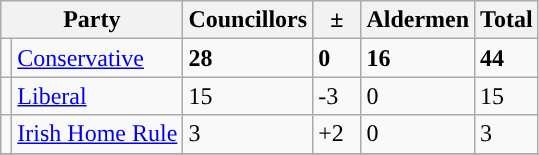<table class="wikitable">
<tr>
<th colspan="2">Party</th>
<th>Councillors</th>
<th>  ±  </th>
<th>Aldermen</th>
<th>Total</th>
</tr>
<tr>
<td style="background-color: "></td>
<td><a href='#'>Conservative</a></td>
<td><strong>28</strong></td>
<td><strong>0</strong></td>
<td><strong>16</strong></td>
<td><strong>44</strong></td>
</tr>
<tr>
<td style="background-color: "></td>
<td><a href='#'>Liberal</a></td>
<td>15</td>
<td>-3</td>
<td>0</td>
<td>15</td>
</tr>
<tr>
<td style="background-color: "></td>
<td><a href='#'>Irish Home Rule</a></td>
<td>3</td>
<td>+2</td>
<td>0</td>
<td>3</td>
</tr>
<tr>
</tr>
</table>
